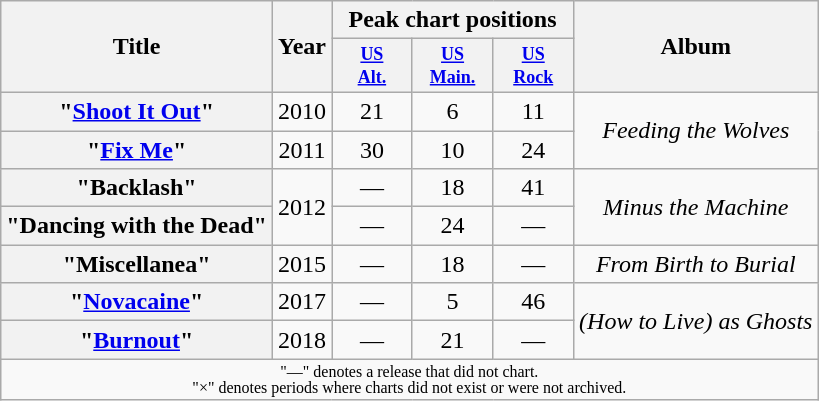<table class="wikitable plainrowheaders" style="text-align:center;">
<tr>
<th scope="col" rowspan="2">Title</th>
<th scope="col" rowspan="2">Year</th>
<th scope="col" colspan="3">Peak chart positions</th>
<th scope="col" rowspan="2">Album</th>
</tr>
<tr>
<th style="width:4em;font-size:75%"><a href='#'>US<br>Alt.</a><br></th>
<th style="width:4em;font-size:75%"><a href='#'>US<br>Main.</a></th>
<th style="width:4em;font-size:75%"><a href='#'>US<br>Rock</a><br></th>
</tr>
<tr>
<th scope="row">"<a href='#'>Shoot It Out</a>"</th>
<td>2010</td>
<td>21</td>
<td>6</td>
<td>11</td>
<td rowspan="2"><em>Feeding the Wolves</em></td>
</tr>
<tr>
<th scope="row">"<a href='#'>Fix Me</a>"</th>
<td>2011</td>
<td>30</td>
<td>10</td>
<td>24</td>
</tr>
<tr>
<th scope="row">"Backlash"</th>
<td rowspan="2">2012</td>
<td>—</td>
<td>18</td>
<td>41</td>
<td rowspan="2"><em>Minus the Machine</em></td>
</tr>
<tr>
<th scope="row">"Dancing with the Dead"</th>
<td>—</td>
<td>24</td>
<td>—</td>
</tr>
<tr>
<th scope="row">"Miscellanea"</th>
<td>2015</td>
<td>—</td>
<td>18</td>
<td>—</td>
<td><em>From Birth to Burial</em></td>
</tr>
<tr>
<th scope="row">"<a href='#'>Novacaine</a>"</th>
<td>2017</td>
<td>—</td>
<td>5</td>
<td>46</td>
<td rowspan="2"><em>(How to Live) as Ghosts</em></td>
</tr>
<tr>
<th scope="row">"<a href='#'>Burnout</a>"</th>
<td>2018</td>
<td>—</td>
<td>21</td>
<td>—</td>
</tr>
<tr>
<td colspan="8" style="text-align:center; font-size:8pt;">"—" denotes a release that did not chart.<br>"×" denotes periods where charts did not exist or were not archived.</td>
</tr>
</table>
